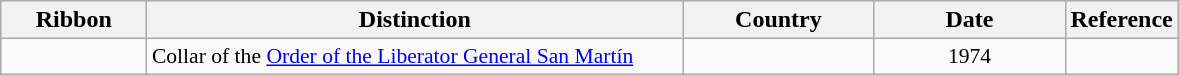<table class="wikitable" style="text-align:left;">
<tr>
<th style="width:90px;">Ribbon</th>
<th style="width:350px;">Distinction</th>
<th style="width:120px;">Country</th>
<th style="width:120px;">Date</th>
<th>Reference</th>
</tr>
<tr>
<td></td>
<td style="font-size:90%;">Collar of the <a href='#'>Order of the Liberator General San Martín</a></td>
<td style="font-size:90%;"></td>
<td style="text-align:center; font-size:90%;">1974</td>
<td style="font-size:90%;"></td>
</tr>
</table>
